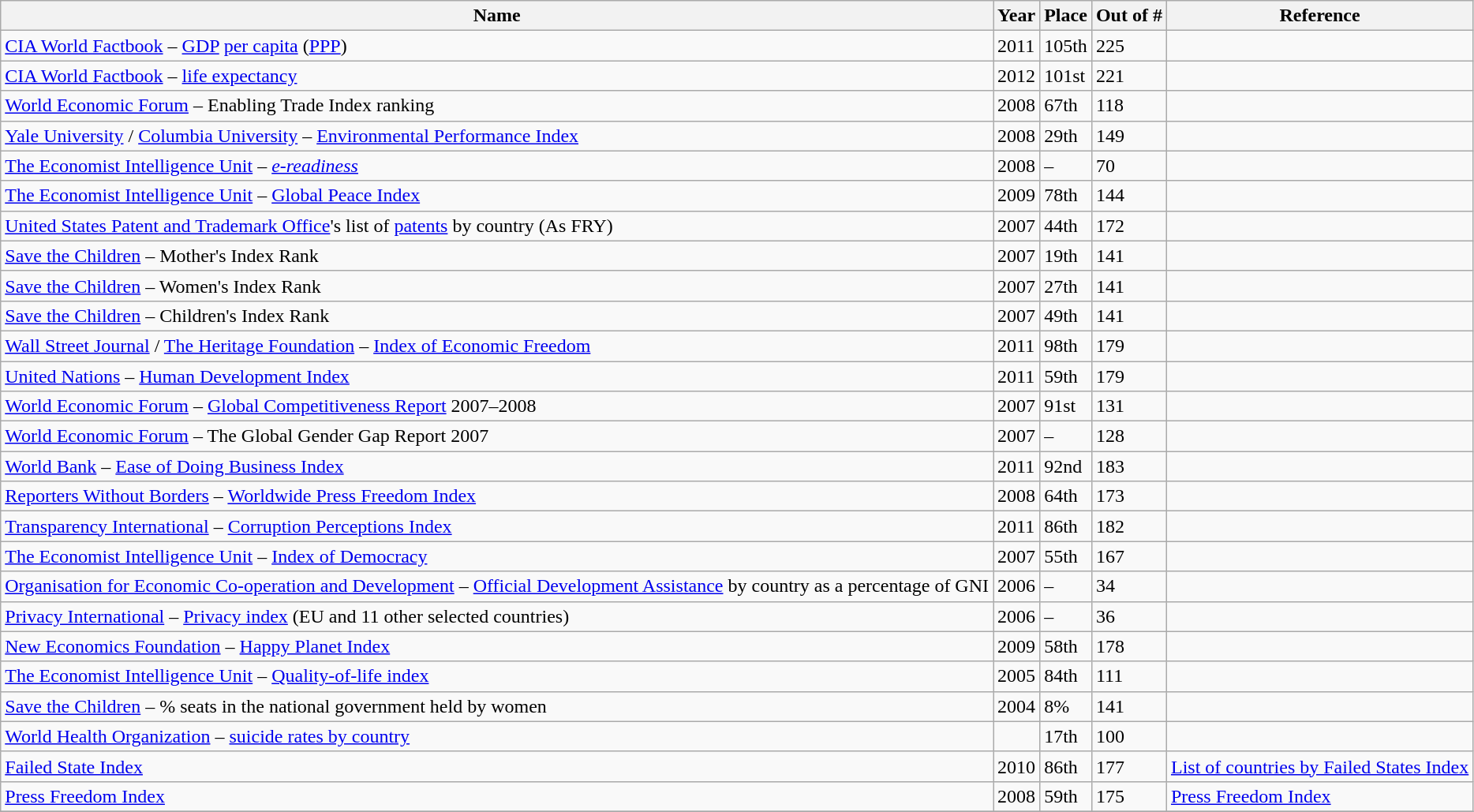<table class="wikitable" border="1" style="text-align:left">
<tr>
<th>Name</th>
<th>Year</th>
<th>Place</th>
<th>Out of #</th>
<th>Reference</th>
</tr>
<tr>
<td><a href='#'>CIA World Factbook</a> – <a href='#'>GDP</a> <a href='#'>per capita</a> (<a href='#'>PPP</a>)</td>
<td>2011</td>
<td>105th</td>
<td>225</td>
<td></td>
</tr>
<tr>
<td><a href='#'>CIA World Factbook</a> – <a href='#'>life expectancy</a></td>
<td>2012</td>
<td>101st</td>
<td>221</td>
<td></td>
</tr>
<tr>
<td><a href='#'>World Economic Forum</a> – Enabling Trade Index ranking</td>
<td>2008</td>
<td>67th</td>
<td>118</td>
<td></td>
</tr>
<tr>
<td><a href='#'>Yale University</a> / <a href='#'>Columbia University</a> – <a href='#'>Environmental Performance Index</a></td>
<td>2008</td>
<td>29th</td>
<td>149</td>
<td></td>
</tr>
<tr>
<td><a href='#'>The Economist Intelligence Unit</a> – <em><a href='#'>e-readiness</a></em></td>
<td>2008</td>
<td>–</td>
<td>70</td>
<td></td>
</tr>
<tr>
<td><a href='#'>The Economist Intelligence Unit</a> – <a href='#'>Global Peace Index</a></td>
<td>2009</td>
<td>78th</td>
<td>144</td>
<td></td>
</tr>
<tr>
<td><a href='#'>United States Patent and Trademark Office</a>'s list of <a href='#'>patents</a> by country (As FRY)</td>
<td>2007</td>
<td>44th</td>
<td>172</td>
<td></td>
</tr>
<tr>
<td><a href='#'>Save the Children</a> – Mother's Index Rank</td>
<td>2007</td>
<td>19th</td>
<td>141</td>
<td> </td>
</tr>
<tr>
<td><a href='#'>Save the Children</a> – Women's Index Rank</td>
<td>2007</td>
<td>27th</td>
<td>141</td>
<td> </td>
</tr>
<tr>
<td><a href='#'>Save the Children</a> – Children's Index Rank</td>
<td>2007</td>
<td>49th</td>
<td>141</td>
<td> </td>
</tr>
<tr>
<td><a href='#'>Wall Street Journal</a> / <a href='#'>The Heritage Foundation</a> – <a href='#'>Index of Economic Freedom</a></td>
<td>2011</td>
<td>98th</td>
<td>179</td>
<td></td>
</tr>
<tr>
<td><a href='#'>United Nations</a> – <a href='#'>Human Development Index</a></td>
<td>2011</td>
<td>59th</td>
<td>179</td>
<td></td>
</tr>
<tr>
<td><a href='#'>World Economic Forum</a> – <a href='#'>Global Competitiveness Report</a> 2007–2008</td>
<td>2007</td>
<td>91st</td>
<td>131</td>
<td></td>
</tr>
<tr>
<td><a href='#'>World Economic Forum</a> – The Global Gender Gap Report 2007</td>
<td>2007</td>
<td>–</td>
<td>128</td>
<td></td>
</tr>
<tr>
<td><a href='#'>World Bank</a> – <a href='#'>Ease of Doing Business Index</a></td>
<td>2011</td>
<td>92nd</td>
<td>183</td>
<td></td>
</tr>
<tr>
<td><a href='#'>Reporters Without Borders</a> – <a href='#'>Worldwide Press Freedom Index</a></td>
<td>2008</td>
<td>64th</td>
<td>173</td>
<td></td>
</tr>
<tr>
<td><a href='#'>Transparency International</a> – <a href='#'>Corruption Perceptions Index</a></td>
<td>2011</td>
<td>86th</td>
<td>182</td>
<td> </td>
</tr>
<tr>
<td><a href='#'>The Economist Intelligence Unit</a> – <a href='#'>Index of Democracy</a></td>
<td>2007</td>
<td>55th</td>
<td>167</td>
<td></td>
</tr>
<tr>
<td><a href='#'>Organisation for Economic Co-operation and Development</a> – <a href='#'>Official Development Assistance</a> by country as a percentage of GNI</td>
<td>2006</td>
<td>–</td>
<td>34</td>
<td></td>
</tr>
<tr>
<td><a href='#'>Privacy International</a> – <a href='#'>Privacy index</a> (EU and 11 other selected countries)</td>
<td>2006</td>
<td>–</td>
<td>36</td>
<td> </td>
</tr>
<tr>
<td><a href='#'>New Economics Foundation</a> – <a href='#'>Happy Planet Index</a></td>
<td>2009</td>
<td>58th</td>
<td>178</td>
<td></td>
</tr>
<tr>
<td><a href='#'>The Economist Intelligence Unit</a> – <a href='#'>Quality-of-life index</a></td>
<td>2005</td>
<td>84th</td>
<td>111</td>
<td></td>
</tr>
<tr>
<td><a href='#'>Save the Children</a> – % seats in the national government held by women</td>
<td>2004</td>
<td>8%</td>
<td>141</td>
<td></td>
</tr>
<tr>
<td><a href='#'>World Health Organization</a> – <a href='#'>suicide rates by country</a></td>
<td></td>
<td>17th</td>
<td>100</td>
<td></td>
</tr>
<tr>
<td><a href='#'>Failed State Index</a></td>
<td>2010</td>
<td>86th</td>
<td>177</td>
<td><a href='#'>List of countries by Failed States Index</a></td>
</tr>
<tr>
<td><a href='#'>Press Freedom Index</a></td>
<td>2008</td>
<td>59th</td>
<td>175</td>
<td><a href='#'>Press Freedom Index</a></td>
</tr>
<tr>
</tr>
</table>
